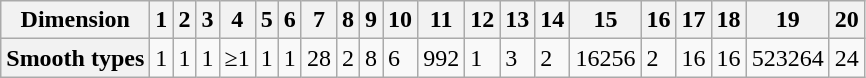<table class="wikitable">
<tr>
<th>Dimension</th>
<th>1</th>
<th>2</th>
<th>3</th>
<th>4</th>
<th>5</th>
<th>6</th>
<th>7</th>
<th>8</th>
<th>9</th>
<th>10</th>
<th>11</th>
<th>12</th>
<th>13</th>
<th>14</th>
<th>15</th>
<th>16</th>
<th>17</th>
<th>18</th>
<th>19</th>
<th>20</th>
</tr>
<tr>
<th>Smooth types</th>
<td>1</td>
<td>1</td>
<td>1</td>
<td>≥1</td>
<td>1</td>
<td>1</td>
<td>28</td>
<td>2</td>
<td>8</td>
<td>6</td>
<td>992</td>
<td>1</td>
<td>3</td>
<td>2</td>
<td>16256</td>
<td>2</td>
<td>16</td>
<td>16</td>
<td>523264</td>
<td>24</td>
</tr>
</table>
